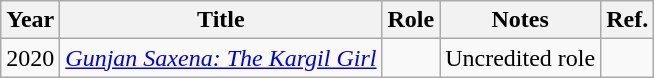<table class="wikitable sortable">
<tr>
<th>Year</th>
<th>Title</th>
<th>Role</th>
<th>Notes</th>
<th>Ref.</th>
</tr>
<tr>
<td>2020</td>
<td><em><a href='#'>Gunjan Saxena: The Kargil Girl</a></em></td>
<td></td>
<td>Uncredited role</td>
<td></td>
</tr>
</table>
